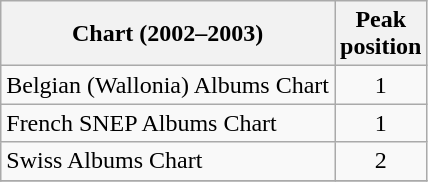<table class="wikitable sortable">
<tr>
<th>Chart (2002–2003)</th>
<th>Peak<br>position</th>
</tr>
<tr>
<td>Belgian (Wallonia) Albums Chart</td>
<td align="center">1</td>
</tr>
<tr>
<td>French SNEP Albums Chart</td>
<td align="center">1</td>
</tr>
<tr>
<td>Swiss Albums Chart</td>
<td align="center">2</td>
</tr>
<tr>
</tr>
</table>
